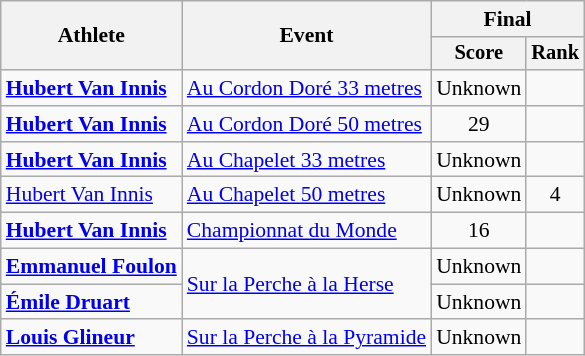<table class="wikitable" style="font-size:90%">
<tr>
<th rowspan="2">Athlete</th>
<th rowspan="2">Event</th>
<th colspan=2>Final</th>
</tr>
<tr style="font-size:95%">
<th>Score</th>
<th>Rank</th>
</tr>
<tr align=center>
<td align=left><strong><a href='#'>Hubert Van Innis</a></strong></td>
<td align="left"><a href='#'>Au Cordon Doré 33 metres</a></td>
<td>Unknown</td>
<td></td>
</tr>
<tr align="center">
<td align="left"><strong><a href='#'>Hubert Van Innis</a></strong></td>
<td align="left"><a href='#'>Au Cordon Doré 50 metres</a></td>
<td>29</td>
<td></td>
</tr>
<tr align="center">
<td align="left"><strong><a href='#'>Hubert Van Innis</a></strong></td>
<td align="left"><a href='#'>Au Chapelet 33 metres</a></td>
<td>Unknown</td>
<td></td>
</tr>
<tr align="center">
<td align="left"><a href='#'>Hubert Van Innis</a></td>
<td align="left"><a href='#'>Au Chapelet 50 metres</a></td>
<td>Unknown</td>
<td>4</td>
</tr>
<tr align="center">
<td align="left"><strong><a href='#'>Hubert Van Innis</a></strong></td>
<td align="left"><a href='#'>Championnat du Monde</a></td>
<td>16</td>
<td></td>
</tr>
<tr align="center">
<td align="left"><strong><a href='#'>Emmanuel Foulon</a></strong></td>
<td rowspan="2" align="left"><a href='#'>Sur la Perche à la Herse</a></td>
<td>Unknown</td>
<td></td>
</tr>
<tr align="center">
<td align="left"><strong><a href='#'>Émile Druart</a></strong></td>
<td>Unknown</td>
<td></td>
</tr>
<tr align="center">
<td align="left"><strong><a href='#'>Louis Glineur</a></strong></td>
<td align="left"><a href='#'>Sur la Perche à la Pyramide</a></td>
<td>Unknown</td>
<td></td>
</tr>
</table>
